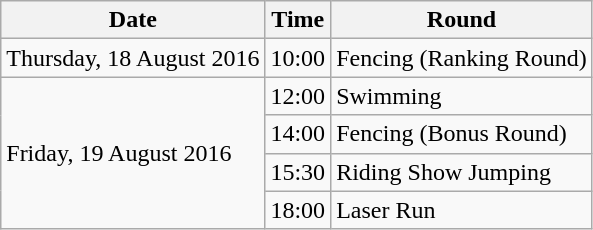<table class="wikitable">
<tr>
<th>Date</th>
<th>Time</th>
<th>Round</th>
</tr>
<tr>
<td>Thursday, 18 August 2016</td>
<td>10:00</td>
<td>Fencing (Ranking Round)</td>
</tr>
<tr>
<td rowspan="4">Friday, 19 August 2016</td>
<td>12:00</td>
<td>Swimming</td>
</tr>
<tr>
<td>14:00</td>
<td>Fencing (Bonus Round)</td>
</tr>
<tr>
<td>15:30</td>
<td>Riding Show Jumping</td>
</tr>
<tr>
<td>18:00</td>
<td>Laser Run</td>
</tr>
</table>
